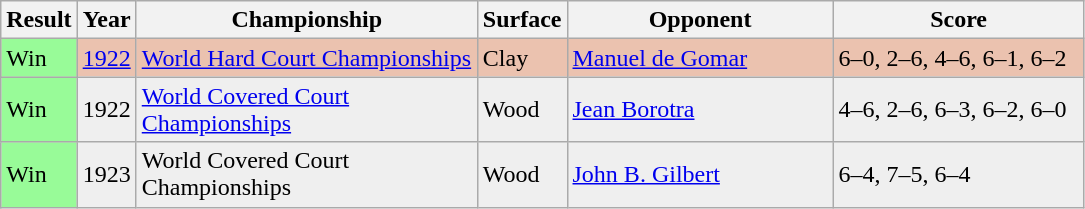<table class="sortable wikitable">
<tr>
<th style="width:40px">Result</th>
<th style="width:30px">Year</th>
<th style="width:220px">Championship</th>
<th style="width:50px">Surface</th>
<th style="width:170px">Opponent</th>
<th style="width:160px" class="unsortable">Score</th>
</tr>
<tr style="background:#ebc2af;">
<td style="background:#98fb98;">Win</td>
<td><a href='#'>1922</a></td>
<td><a href='#'>World Hard Court Championships</a></td>
<td>Clay</td>
<td> <a href='#'>Manuel de Gomar</a></td>
<td>6–0, 2–6, 4–6, 6–1, 6–2</td>
</tr>
<tr style="background:#efefef;">
<td style="background:#98fb98;">Win</td>
<td>1922</td>
<td><a href='#'>World Covered Court Championships</a></td>
<td>Wood</td>
<td> <a href='#'>Jean Borotra</a></td>
<td>4–6, 2–6, 6–3, 6–2, 6–0</td>
</tr>
<tr style="background:#efefef;">
<td style="background:#98fb98;">Win</td>
<td>1923</td>
<td>World Covered Court Championships</td>
<td>Wood</td>
<td> <a href='#'>John B. Gilbert</a></td>
<td>6–4, 7–5, 6–4</td>
</tr>
</table>
